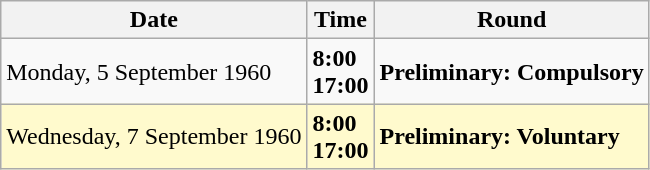<table class="wikitable">
<tr>
<th>Date</th>
<th>Time</th>
<th>Round</th>
</tr>
<tr>
<td>Monday, 5 September 1960</td>
<td><strong>8:00</strong><br><strong>17:00</strong></td>
<td><strong>Preliminary: Compulsory</strong></td>
</tr>
<tr style=background:lemonchiffon>
<td>Wednesday, 7 September 1960</td>
<td><strong>8:00</strong><br><strong>17:00</strong></td>
<td><strong>Preliminary: Voluntary</strong></td>
</tr>
</table>
